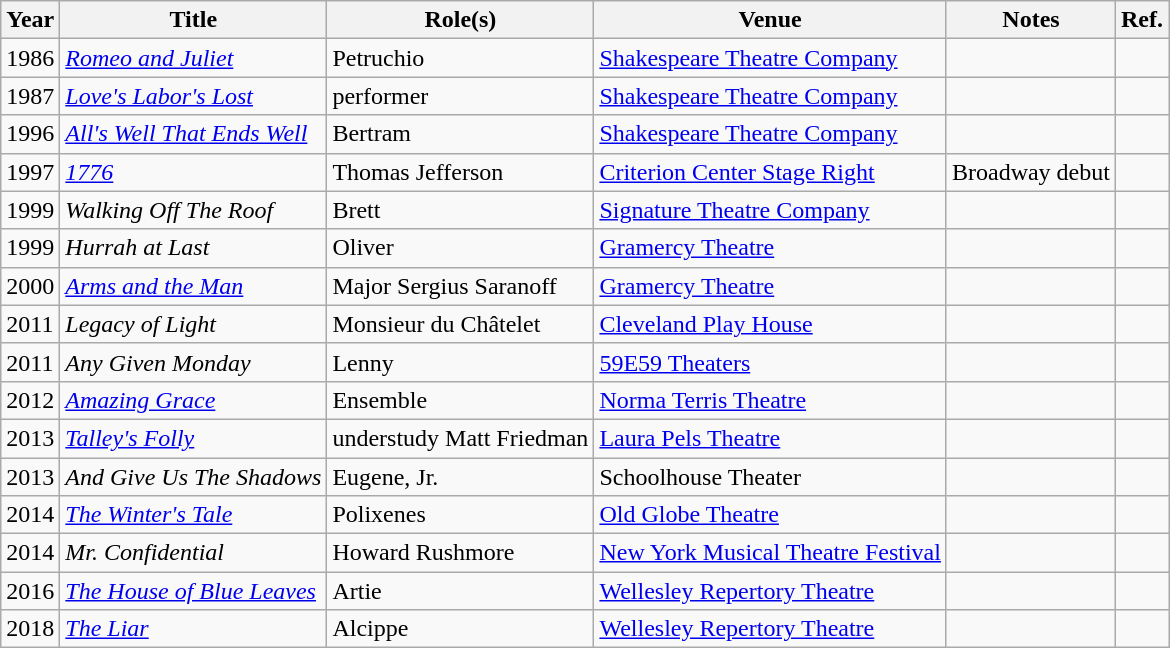<table class="wikitable sortable">
<tr>
<th>Year</th>
<th>Title</th>
<th>Role(s)</th>
<th>Venue</th>
<th>Notes</th>
<th>Ref.</th>
</tr>
<tr>
<td>1986</td>
<td><em><a href='#'>Romeo and Juliet</a></em></td>
<td>Petruchio</td>
<td><a href='#'>Shakespeare Theatre Company</a></td>
<td></td>
<td></td>
</tr>
<tr>
<td>1987</td>
<td><em><a href='#'>Love's Labor's Lost</a></em></td>
<td>performer</td>
<td><a href='#'>Shakespeare Theatre Company</a></td>
<td></td>
<td></td>
</tr>
<tr>
<td>1996</td>
<td><em><a href='#'>All's Well That Ends Well</a></em></td>
<td>Bertram</td>
<td><a href='#'>Shakespeare Theatre Company</a></td>
<td></td>
<td></td>
</tr>
<tr>
<td>1997</td>
<td><em><a href='#'>1776</a></em></td>
<td>Thomas Jefferson</td>
<td><a href='#'>Criterion Center Stage Right</a></td>
<td>Broadway debut</td>
<td></td>
</tr>
<tr>
<td>1999</td>
<td><em>Walking Off The Roof</em></td>
<td>Brett</td>
<td><a href='#'>Signature Theatre Company</a></td>
<td></td>
<td></td>
</tr>
<tr>
<td>1999</td>
<td><em>Hurrah at Last</em></td>
<td>Oliver</td>
<td><a href='#'>Gramercy Theatre</a></td>
<td></td>
<td></td>
</tr>
<tr>
<td>2000</td>
<td><em><a href='#'>Arms and the Man</a></em></td>
<td>Major Sergius Saranoff</td>
<td><a href='#'>Gramercy Theatre</a></td>
<td></td>
<td></td>
</tr>
<tr>
<td>2011</td>
<td><em>Legacy of Light</em></td>
<td>Monsieur du Châtelet</td>
<td><a href='#'>Cleveland Play House</a></td>
<td></td>
<td></td>
</tr>
<tr>
<td>2011</td>
<td><em>Any Given Monday</em></td>
<td>Lenny</td>
<td><a href='#'>59E59 Theaters</a></td>
<td></td>
<td></td>
</tr>
<tr>
<td>2012</td>
<td><em><a href='#'>Amazing Grace</a></em></td>
<td>Ensemble</td>
<td><a href='#'>Norma Terris Theatre</a></td>
<td></td>
<td></td>
</tr>
<tr>
<td>2013</td>
<td><em><a href='#'>Talley's Folly</a></em></td>
<td>understudy Matt Friedman</td>
<td><a href='#'>Laura Pels Theatre</a></td>
<td></td>
<td></td>
</tr>
<tr>
<td>2013</td>
<td><em>And Give Us The Shadows</em></td>
<td>Eugene, Jr.</td>
<td>Schoolhouse Theater</td>
<td></td>
<td></td>
</tr>
<tr>
<td>2014</td>
<td><em><a href='#'>The Winter's Tale</a></em></td>
<td>Polixenes</td>
<td><a href='#'>Old Globe Theatre</a></td>
<td></td>
<td></td>
</tr>
<tr>
<td>2014</td>
<td><em>Mr. Confidential</em></td>
<td>Howard Rushmore</td>
<td><a href='#'>New York Musical Theatre Festival</a></td>
<td></td>
<td></td>
</tr>
<tr>
<td>2016</td>
<td><em><a href='#'>The House of Blue Leaves</a></em></td>
<td>Artie</td>
<td><a href='#'>Wellesley Repertory Theatre</a></td>
<td></td>
<td></td>
</tr>
<tr>
<td>2018</td>
<td><em><a href='#'>The Liar</a></em></td>
<td>Alcippe</td>
<td><a href='#'>Wellesley Repertory Theatre</a></td>
<td></td>
<td></td>
</tr>
</table>
